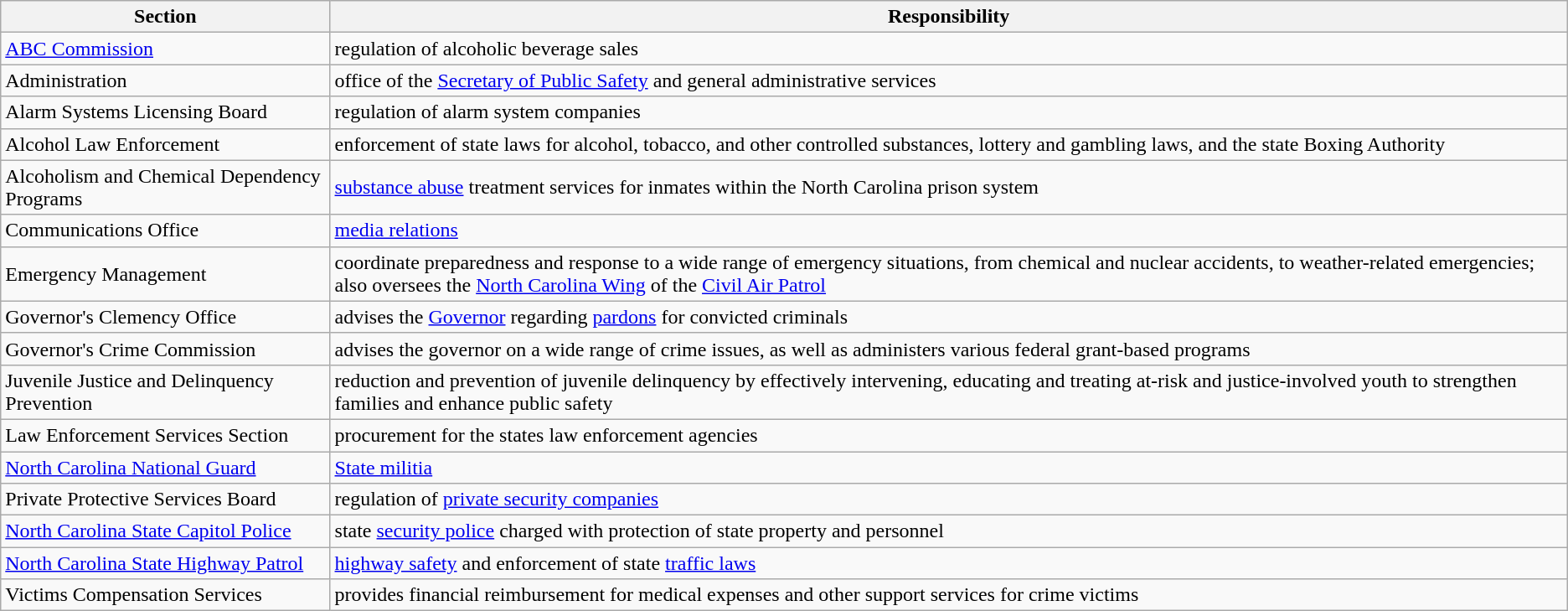<table class="wikitable">
<tr>
<th>Section</th>
<th>Responsibility</th>
</tr>
<tr>
<td><a href='#'>ABC Commission</a></td>
<td>regulation of alcoholic beverage sales</td>
</tr>
<tr>
<td>Administration</td>
<td>office of the <a href='#'>Secretary of Public Safety</a> and general administrative services</td>
</tr>
<tr>
<td>Alarm Systems Licensing Board</td>
<td>regulation of alarm system companies</td>
</tr>
<tr>
<td>Alcohol Law Enforcement</td>
<td>enforcement of state laws for alcohol, tobacco, and other controlled substances, lottery and gambling laws, and the state Boxing Authority</td>
</tr>
<tr>
<td>Alcoholism and Chemical Dependency Programs</td>
<td><a href='#'>substance abuse</a> treatment services for inmates within the North Carolina prison system</td>
</tr>
<tr>
<td>Communications Office</td>
<td><a href='#'>media relations</a></td>
</tr>
<tr>
<td>Emergency Management</td>
<td>coordinate preparedness and response to a wide range of emergency situations, from chemical and nuclear accidents, to weather-related emergencies; also oversees the <a href='#'>North Carolina Wing</a> of the <a href='#'>Civil Air Patrol</a></td>
</tr>
<tr>
<td>Governor's Clemency Office</td>
<td>advises the <a href='#'>Governor</a> regarding <a href='#'>pardons</a> for convicted criminals</td>
</tr>
<tr>
<td>Governor's Crime Commission</td>
<td>advises the governor on a wide range of crime issues, as well as administers various federal grant-based programs</td>
</tr>
<tr>
<td>Juvenile Justice and Delinquency Prevention</td>
<td>reduction and prevention of juvenile delinquency by effectively intervening, educating and treating at-risk and justice-involved youth to strengthen families and enhance public safety</td>
</tr>
<tr>
<td>Law Enforcement Services Section</td>
<td>procurement for the states law enforcement agencies</td>
</tr>
<tr>
<td><a href='#'>North Carolina National Guard</a></td>
<td><a href='#'>State militia</a></td>
</tr>
<tr>
<td>Private Protective Services Board</td>
<td>regulation of <a href='#'>private security companies</a></td>
</tr>
<tr>
<td><a href='#'>North Carolina State Capitol Police</a></td>
<td>state <a href='#'>security police</a> charged with protection of state property and personnel</td>
</tr>
<tr>
<td><a href='#'>North Carolina State Highway Patrol</a></td>
<td><a href='#'>highway safety</a> and enforcement of state <a href='#'>traffic laws</a></td>
</tr>
<tr>
<td>Victims Compensation Services</td>
<td>provides financial reimbursement for medical expenses and other support services for crime victims</td>
</tr>
</table>
